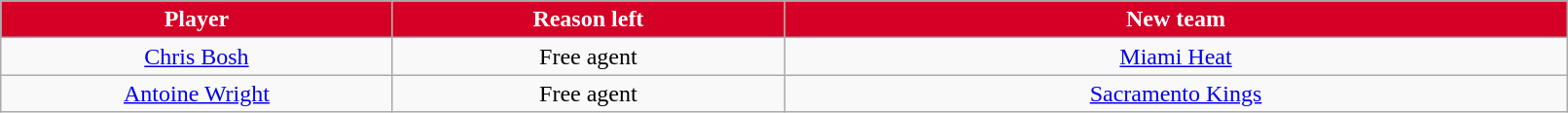<table class="wikitable sortable sortable">
<tr>
<th style="background:#D40026; color:white" width="10%">Player</th>
<th style="background:#D40026; color:white" width="10%">Reason left</th>
<th style="background:#D40026; color:white" width="20%">New team</th>
</tr>
<tr style="text-align: center">
<td><a href='#'>Chris Bosh</a></td>
<td>Free agent</td>
<td><a href='#'>Miami Heat</a></td>
</tr>
<tr style="text-align: center">
<td><a href='#'>Antoine Wright</a></td>
<td>Free agent</td>
<td><a href='#'>Sacramento Kings</a></td>
</tr>
</table>
